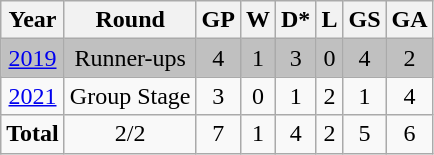<table class="wikitable" style="text-align: center">
<tr>
<th>Year</th>
<th>Round</th>
<th>GP</th>
<th>W</th>
<th>D*</th>
<th>L</th>
<th>GS</th>
<th>GA</th>
</tr>
<tr bgcolor=silver>
<td> <a href='#'>2019</a></td>
<td>Runner-ups</td>
<td>4</td>
<td>1</td>
<td>3</td>
<td>0</td>
<td>4</td>
<td>2</td>
</tr>
<tr>
<td> <a href='#'>2021</a></td>
<td>Group Stage</td>
<td>3</td>
<td>0</td>
<td>1</td>
<td>2</td>
<td>1</td>
<td>4</td>
</tr>
<tr>
<td><strong>Total</strong></td>
<td>2/2</td>
<td>7</td>
<td>1</td>
<td>4</td>
<td>2</td>
<td>5</td>
<td>6</td>
</tr>
</table>
